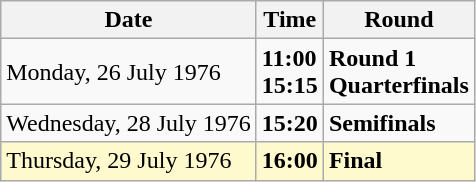<table class="wikitable">
<tr>
<th>Date</th>
<th>Time</th>
<th>Round</th>
</tr>
<tr>
<td>Monday, 26 July 1976</td>
<td><strong>11:00<br>15:15</strong></td>
<td><strong>Round 1<br>Quarterfinals</strong></td>
</tr>
<tr>
<td>Wednesday, 28 July 1976</td>
<td><strong>15:20</strong></td>
<td><strong>Semifinals</strong></td>
</tr>
<tr>
<td style=background:lemonchiffon>Thursday, 29 July 1976</td>
<td style=background:lemonchiffon><strong>16:00</strong></td>
<td style=background:lemonchiffon><strong>Final</strong></td>
</tr>
</table>
